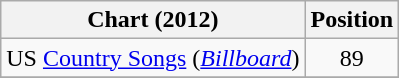<table class="wikitable sortable">
<tr>
<th scope="col">Chart (2012)</th>
<th scope="col">Position</th>
</tr>
<tr>
<td>US <a href='#'>Country Songs</a> (<em><a href='#'>Billboard</a></em>)</td>
<td align="center">89</td>
</tr>
<tr>
</tr>
</table>
